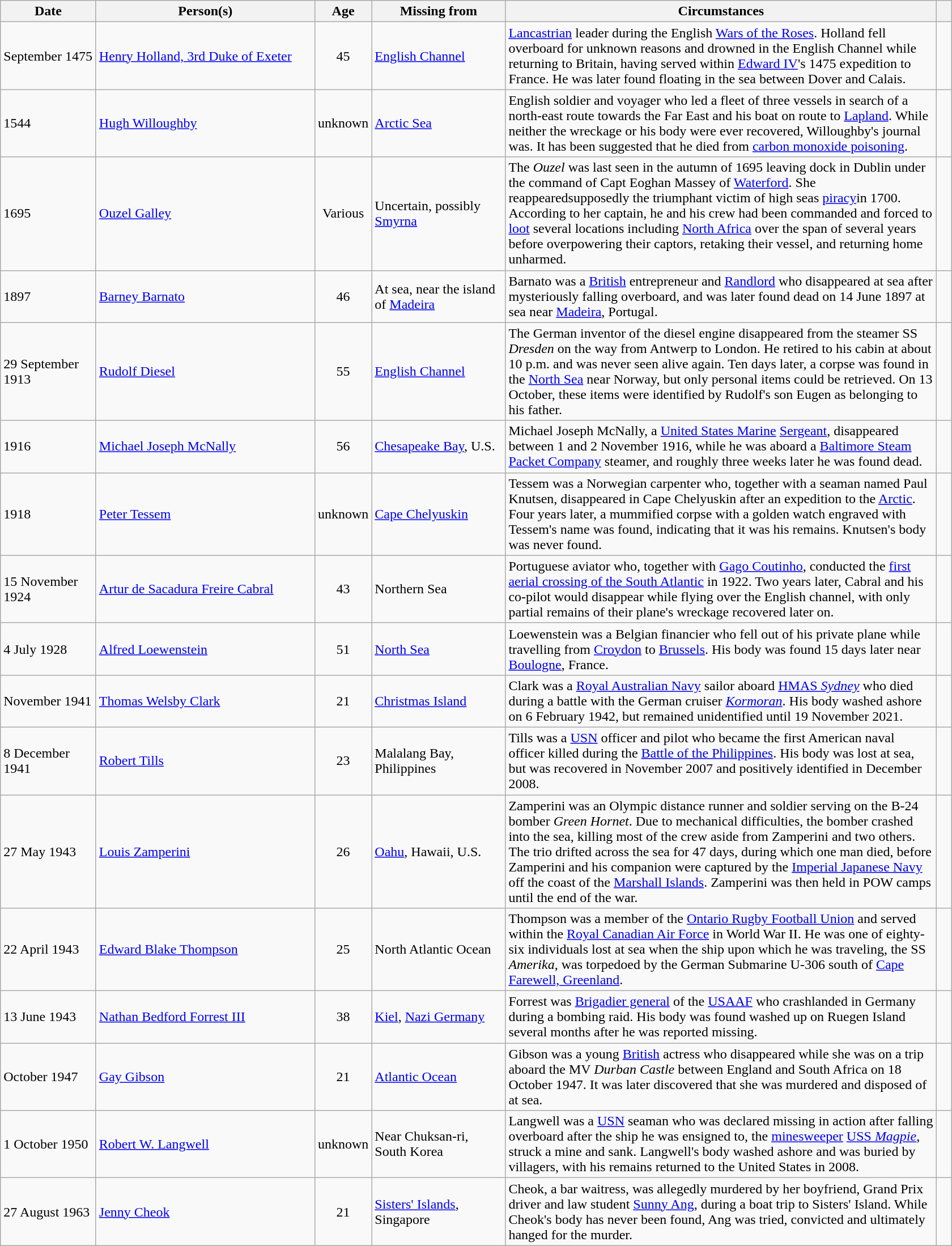<table class="wikitable sortable plainrowheaders">
<tr style="text-align:center;">
<th width="105">Date</th>
<th width="250">Person(s)</th>
<th width="50">Age</th>
<th width="150">Missing from</th>
<th width="500px">Circumstances</th>
<th width="10px"></th>
</tr>
<tr>
<td data-sort-value="1475-09-01">September 1475</td>
<td><a href='#'>Henry Holland, 3rd Duke of Exeter</a></td>
<td style="text-align:center;">45</td>
<td><a href='#'>English Channel</a></td>
<td><a href='#'>Lancastrian</a> leader during the English <a href='#'>Wars of the Roses</a>. Holland fell overboard for unknown reasons and drowned in the English Channel while returning to Britain, having served within <a href='#'>Edward IV</a>'s 1475 expedition to France. He was later found floating in the sea between Dover and Calais.</td>
<td style="text-align:center;"></td>
</tr>
<tr>
<td data-sort-value="1544-01-01">1544</td>
<td><a href='#'>Hugh Willoughby</a></td>
<td style="text-align:center;">unknown</td>
<td><a href='#'>Arctic Sea</a></td>
<td>English soldier and voyager who led a fleet of three vessels in search of a north-east route towards the Far East and his boat on route to <a href='#'>Lapland</a>. While neither the wreckage or his body were ever recovered, Willoughby's journal was. It has been suggested that he died from <a href='#'>carbon monoxide poisoning</a>.</td>
<td style="text-align:center"></td>
</tr>
<tr>
<td data-sort-value="1695-01-01">1695</td>
<td><a href='#'>Ouzel Galley</a></td>
<td style="text-align:center;">Various</td>
<td>Uncertain, possibly <a href='#'>Smyrna</a></td>
<td>The <em>Ouzel</em> was last seen in the autumn of 1695 leaving dock in Dublin under the command of Capt Eoghan Massey of <a href='#'>Waterford</a>. She reappearedsupposedly the triumphant victim of high seas <a href='#'>piracy</a>in 1700. According to her captain, he and his crew had been commanded and forced to <a href='#'>loot</a> several locations including <a href='#'>North Africa</a> over the span of several years before overpowering their captors, retaking their vessel, and returning home unharmed.</td>
<td style="text-align:center;"></td>
</tr>
<tr>
<td data-sort-value="1897-01-01">1897</td>
<td><a href='#'>Barney Barnato</a></td>
<td style="text-align:center;">46</td>
<td>At sea, near the island of <a href='#'>Madeira</a></td>
<td>Barnato was a <a href='#'>British</a> entrepreneur and <a href='#'>Randlord</a> who disappeared at sea after mysteriously falling overboard, and was later found dead on 14 June 1897 at sea near <a href='#'>Madeira</a>, Portugal.</td>
<td style="text-align:center;"></td>
</tr>
<tr>
<td data-sort-value="1913-09-29">29 September 1913</td>
<td><a href='#'>Rudolf Diesel</a></td>
<td style="text-align:center;">55</td>
<td><a href='#'>English Channel</a></td>
<td>The German inventor of the diesel engine disappeared from the steamer SS <em>Dresden</em> on the way from Antwerp to London. He retired to his cabin at about 10 p.m. and was never seen alive again. Ten days later, a corpse was found in the <a href='#'>North Sea</a> near Norway, but only personal items could be retrieved. On 13 October, these items were identified by Rudolf's son Eugen as belonging to his father.</td>
<td style="text-align:center;"></td>
</tr>
<tr>
<td data-sort-value="1916-01-01">1916</td>
<td><a href='#'>Michael Joseph McNally</a></td>
<td style="text-align:center;">56</td>
<td><a href='#'>Chesapeake Bay</a>, U.S.</td>
<td>Michael Joseph McNally, a <a href='#'>United States Marine</a> <a href='#'>Sergeant</a>, disappeared between 1 and 2 November 1916, while he was aboard a <a href='#'>Baltimore Steam Packet Company</a> steamer, and roughly three weeks later he was found dead.</td>
<td style="text-align:center;"></td>
</tr>
<tr>
<td data-sort-value="1918-01-01">1918</td>
<td><a href='#'>Peter Tessem</a></td>
<td style="text-align:center;">unknown</td>
<td><a href='#'>Cape Chelyuskin</a></td>
<td>Tessem was a Norwegian carpenter who, together with a seaman named Paul Knutsen, disappeared in Cape Chelyuskin after an expedition to the <a href='#'>Arctic</a>. Four years later, a mummified corpse with a golden watch engraved with Tessem's name was found, indicating that it was his remains. Knutsen's body was never found.</td>
<td style="text-align:center;"></td>
</tr>
<tr>
<td data-sort-value="1924-11-15">15 November 1924</td>
<td><a href='#'>Artur de Sacadura Freire Cabral</a></td>
<td style="text-align:center;">43</td>
<td>Northern Sea</td>
<td>Portuguese aviator who, together with <a href='#'>Gago Coutinho</a>, conducted the <a href='#'>first aerial crossing of the South Atlantic</a> in 1922. Two years later, Cabral and his co-pilot would disappear while flying over the English channel, with only partial remains of their plane's wreckage recovered later on.</td>
<td style="text-align:center;"></td>
</tr>
<tr>
<td data-sort-value="1928-07-04">4 July 1928</td>
<td><a href='#'>Alfred Loewenstein</a></td>
<td style="text-align:center;">51</td>
<td><a href='#'>North Sea</a></td>
<td>Loewenstein was a Belgian financier who fell out of his private plane while travelling from <a href='#'>Croydon</a> to <a href='#'>Brussels</a>. His body was found 15 days later near <a href='#'>Boulogne</a>, France.</td>
<td style="text-align:center;"></td>
</tr>
<tr>
<td data-sort-value="1941-11-01">November 1941</td>
<td><a href='#'>Thomas Welsby Clark</a></td>
<td style="text-align:center;">21</td>
<td><a href='#'>Christmas Island</a></td>
<td>Clark was a <a href='#'>Royal Australian Navy</a> sailor aboard <a href='#'>HMAS <em>Sydney</em></a> who died during a battle with the German cruiser <a href='#'><em>Kormoran</em></a>. His body washed ashore on 6 February 1942, but remained unidentified until 19 November 2021.</td>
<td style="text-align:center;"></td>
</tr>
<tr>
<td data-sort-value="1941-12-08">8 December 1941</td>
<td><a href='#'>Robert Tills</a></td>
<td style="text-align:center;">23</td>
<td>Malalang Bay, Philippines</td>
<td>Tills was a <a href='#'>USN</a> officer and pilot who became the first American naval officer killed during the <a href='#'>Battle of the Philippines</a>. His body was lost at sea, but was recovered in November 2007 and positively identified in December 2008.</td>
<td style="text-align:center"></td>
</tr>
<tr>
<td data-sort-value="1943-05-27">27 May 1943</td>
<td><a href='#'>Louis Zamperini</a></td>
<td style="text-align:center;">26</td>
<td><a href='#'>Oahu</a>, Hawaii, U.S.</td>
<td>Zamperini was an Olympic distance runner and soldier serving on the B-24 bomber <em>Green Hornet</em>. Due to mechanical difficulties, the bomber crashed into the sea, killing most of the crew aside from Zamperini and two others. The trio drifted across the sea for 47 days, during which one man died, before Zamperini and his companion were captured by the <a href='#'>Imperial Japanese Navy</a> off the coast of the <a href='#'>Marshall Islands</a>. Zamperini was then held in POW camps until the end of the war.</td>
<td style="text-align:center"></td>
</tr>
<tr>
<td data-sort-value="1943-04-22">22 April 1943</td>
<td><a href='#'>Edward Blake Thompson</a></td>
<td style="text-align:center;">25</td>
<td>North Atlantic Ocean</td>
<td>Thompson was a member of the <a href='#'>Ontario Rugby Football Union</a> and served within the <a href='#'>Royal Canadian Air Force</a> in World War II. He was one of eighty-six individuals lost at sea when the ship upon which he was traveling, the SS <em>Amerika</em>, was torpedoed by the German Submarine U-306 south of <a href='#'>Cape Farewell, Greenland</a>.</td>
<td style="text-align:center"></td>
</tr>
<tr>
<td data-sort-value="1943-06-13">13 June 1943</td>
<td><a href='#'>Nathan Bedford Forrest III</a></td>
<td style="text-align:center;">38</td>
<td><a href='#'>Kiel</a>, <a href='#'>Nazi Germany</a></td>
<td>Forrest was <a href='#'>Brigadier general</a> of the <a href='#'>USAAF</a> who crashlanded in Germany during a bombing raid. His body was found washed up on Ruegen Island several months after he was reported missing.</td>
<td style="text-align:center"></td>
</tr>
<tr>
<td data-sort-value="1947-10-18">October 1947</td>
<td><a href='#'>Gay Gibson</a></td>
<td style="text-align:center;">21</td>
<td><a href='#'>Atlantic Ocean</a></td>
<td>Gibson was a young <a href='#'>British</a> actress who disappeared while she was on a trip aboard the MV <em>Durban Castle</em> between England and South Africa on 18 October 1947. It was later discovered that she was murdered and disposed of at sea.</td>
<td style="text-align:center;"></td>
</tr>
<tr>
<td data-sort-value="1950-10-01">1 October 1950</td>
<td><a href='#'>Robert W. Langwell</a></td>
<td style="text-align:center;">unknown</td>
<td>Near Chuksan-ri, South Korea</td>
<td>Langwell was a <a href='#'>USN</a> seaman who was declared missing in action after falling overboard after the ship he was ensigned to, the <a href='#'>minesweeper</a> <a href='#'>USS <em>Magpie</em></a>, struck a mine and sank. Langwell's body washed ashore and was buried by villagers, with his remains returned to the United States in 2008.</td>
<td style="text-align:center;"></td>
</tr>
<tr>
<td data-sort-value="1963-08-27">27 August 1963</td>
<td><a href='#'>Jenny Cheok</a></td>
<td style="text-align:center;">21</td>
<td><a href='#'>Sisters' Islands</a>, Singapore</td>
<td>Cheok, a bar waitress, was allegedly murdered by her boyfriend, Grand Prix driver and law student <a href='#'>Sunny Ang</a>, during a boat trip to Sisters' Island. While Cheok's body has never been found, Ang was tried, convicted and ultimately hanged for the murder.</td>
<td style="text-align:center;"></td>
</tr>
</table>
